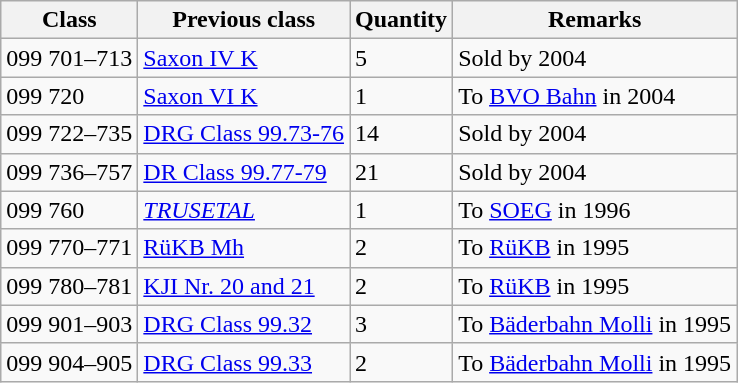<table class="wikitable">
<tr class="backgroundcolor6">
<th>Class</th>
<th>Previous class</th>
<th>Quantity</th>
<th>Remarks</th>
</tr>
<tr>
<td>099 701–713</td>
<td><a href='#'>Saxon IV K</a></td>
<td>5</td>
<td>Sold by 2004</td>
</tr>
<tr>
<td>099 720</td>
<td><a href='#'>Saxon VI K</a></td>
<td>1</td>
<td>To <a href='#'>BVO Bahn</a> in 2004</td>
</tr>
<tr>
<td>099 722–735</td>
<td><a href='#'>DRG Class 99.73-76</a></td>
<td>14</td>
<td>Sold by 2004</td>
</tr>
<tr>
<td>099 736–757</td>
<td><a href='#'>DR Class 99.77-79</a></td>
<td>21</td>
<td>Sold by 2004</td>
</tr>
<tr>
<td>099 760</td>
<td><a href='#'><em>TRUSETAL</em></a></td>
<td>1</td>
<td>To <a href='#'>SOEG</a> in 1996</td>
</tr>
<tr>
<td>099 770–771</td>
<td><a href='#'>RüKB Mh</a></td>
<td>2</td>
<td>To <a href='#'>RüKB</a> in 1995</td>
</tr>
<tr>
<td>099 780–781</td>
<td><a href='#'>KJI Nr. 20 and 21</a></td>
<td>2</td>
<td>To <a href='#'>RüKB</a> in 1995</td>
</tr>
<tr>
<td>099 901–903</td>
<td><a href='#'>DRG Class 99.32</a></td>
<td>3</td>
<td>To <a href='#'>Bäderbahn Molli</a> in 1995</td>
</tr>
<tr>
<td>099 904–905</td>
<td><a href='#'>DRG Class 99.33</a></td>
<td>2</td>
<td>To <a href='#'>Bäderbahn Molli</a> in 1995</td>
</tr>
</table>
